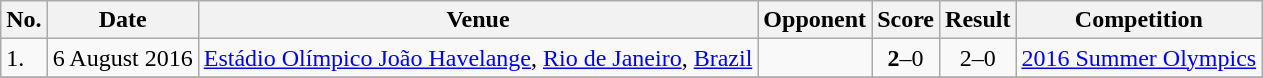<table class="wikitable">
<tr>
<th>No.</th>
<th>Date</th>
<th>Venue</th>
<th>Opponent</th>
<th>Score</th>
<th>Result</th>
<th>Competition</th>
</tr>
<tr>
<td>1.</td>
<td>6 August 2016</td>
<td><a href='#'>Estádio Olímpico João Havelange</a>, <a href='#'>Rio de Janeiro</a>, <a href='#'>Brazil</a></td>
<td></td>
<td align=center><strong>2</strong>–0</td>
<td align=center>2–0</td>
<td><a href='#'>2016 Summer Olympics</a></td>
</tr>
<tr>
</tr>
</table>
